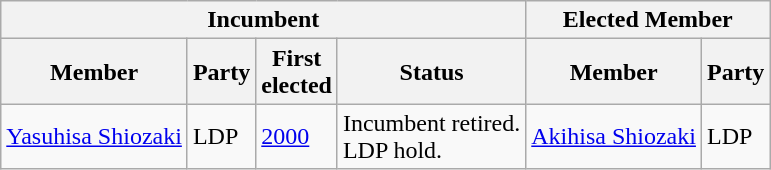<table class="wikitable sortable">
<tr>
<th colspan=4>Incumbent</th>
<th colspan=2>Elected Member</th>
</tr>
<tr>
<th>Member</th>
<th>Party</th>
<th>First<br>elected</th>
<th>Status</th>
<th>Member</th>
<th>Party</th>
</tr>
<tr>
<td><a href='#'>Yasuhisa Shiozaki</a></td>
<td>LDP</td>
<td><a href='#'>2000</a></td>
<td>Incumbent retired.<br>LDP hold.</td>
<td><a href='#'>Akihisa Shiozaki</a></td>
<td>LDP</td>
</tr>
</table>
